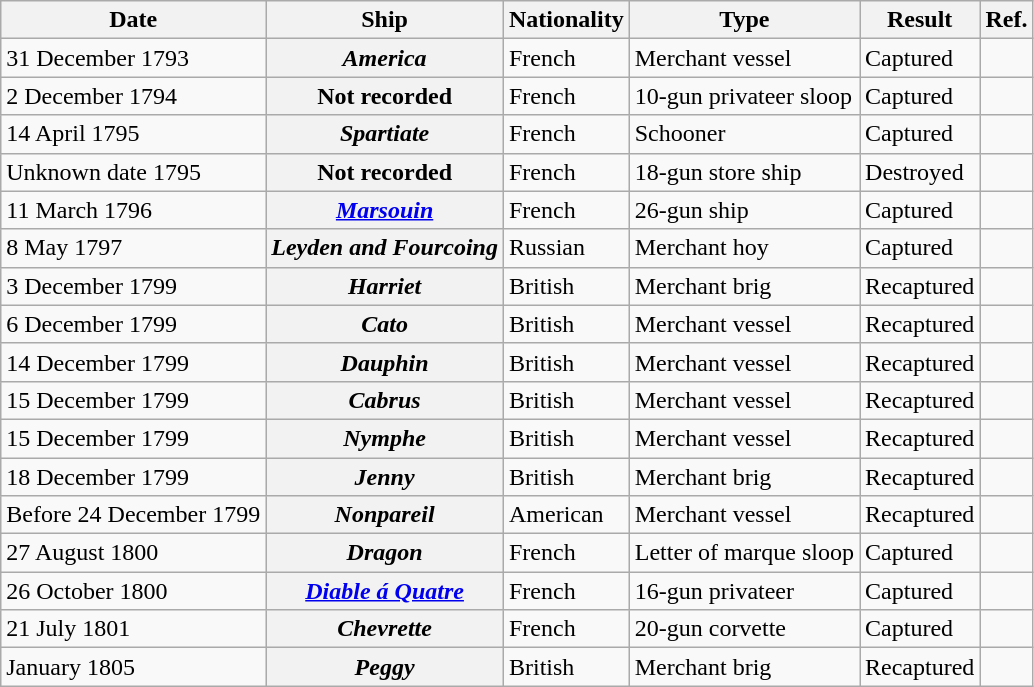<table class="wikitable plainrowheaders"; align-center">
<tr>
<th scope="col">Date</th>
<th scope="col">Ship</th>
<th scope="col">Nationality</th>
<th scope="col">Type</th>
<th scope="col">Result</th>
<th scope="col">Ref.</th>
</tr>
<tr>
<td>31 December 1793</td>
<th scope="row"><em>America</em></th>
<td> French</td>
<td>Merchant vessel</td>
<td>Captured</td>
<td></td>
</tr>
<tr>
<td>2 December 1794</td>
<th scope="row">Not recorded</th>
<td> French</td>
<td>10-gun privateer sloop</td>
<td>Captured</td>
<td></td>
</tr>
<tr>
<td>14 April 1795</td>
<th scope="row"><em>Spartiate</em></th>
<td> French</td>
<td>Schooner</td>
<td>Captured</td>
<td></td>
</tr>
<tr>
<td>Unknown date 1795</td>
<th scope="row">Not recorded</th>
<td> French</td>
<td>18-gun store ship</td>
<td>Destroyed</td>
<td></td>
</tr>
<tr>
<td>11 March 1796</td>
<th scope="row"><a href='#'><em>Marsouin</em></a></th>
<td> French</td>
<td>26-gun ship</td>
<td>Captured</td>
<td></td>
</tr>
<tr>
<td>8 May 1797</td>
<th scope="row"><em>Leyden and Fourcoing</em></th>
<td> Russian</td>
<td>Merchant hoy</td>
<td>Captured</td>
<td></td>
</tr>
<tr>
<td>3 December 1799</td>
<th scope="row"><em>Harriet</em></th>
<td> British</td>
<td>Merchant brig</td>
<td>Recaptured</td>
<td></td>
</tr>
<tr>
<td>6 December 1799</td>
<th scope="row"><em>Cato</em></th>
<td> British</td>
<td>Merchant vessel</td>
<td>Recaptured</td>
<td></td>
</tr>
<tr>
<td>14 December 1799</td>
<th scope="row"><em>Dauphin</em></th>
<td> British</td>
<td>Merchant vessel</td>
<td>Recaptured</td>
<td></td>
</tr>
<tr>
<td>15 December 1799</td>
<th scope="row"><em>Cabrus</em></th>
<td> British</td>
<td>Merchant vessel</td>
<td>Recaptured</td>
<td></td>
</tr>
<tr>
<td>15 December 1799</td>
<th scope="row"><em>Nymphe</em></th>
<td> British</td>
<td>Merchant vessel</td>
<td>Recaptured</td>
<td></td>
</tr>
<tr>
<td>18 December 1799</td>
<th scope="row"><em>Jenny</em></th>
<td> British</td>
<td>Merchant brig</td>
<td>Recaptured</td>
<td></td>
</tr>
<tr>
<td>Before 24 December 1799</td>
<th scope="row"><em>Nonpareil</em></th>
<td> American</td>
<td>Merchant vessel</td>
<td>Recaptured</td>
<td></td>
</tr>
<tr>
<td>27 August 1800</td>
<th scope="row"><em>Dragon</em></th>
<td> French</td>
<td>Letter of marque sloop</td>
<td>Captured</td>
<td></td>
</tr>
<tr>
<td>26 October 1800</td>
<th scope="row"><a href='#'><em>Diable á Quatre</em></a></th>
<td> French</td>
<td>16-gun privateer</td>
<td>Captured</td>
<td></td>
</tr>
<tr>
<td>21 July 1801</td>
<th scope="row"><em>Chevrette</em></th>
<td> French</td>
<td>20-gun corvette</td>
<td>Captured</td>
<td></td>
</tr>
<tr>
<td>January 1805</td>
<th scope="row"><em>Peggy</em></th>
<td> British</td>
<td>Merchant brig</td>
<td>Recaptured</td>
<td></td>
</tr>
</table>
